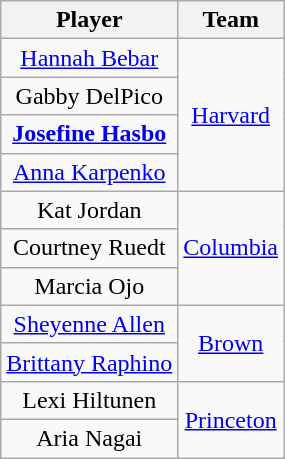<table class="wikitable" style="text-align:center">
<tr>
<th>Player</th>
<th>Team</th>
</tr>
<tr>
<td><a href='#'>Hannah Bebar</a></td>
<td rowspan=4><a href='#'>Harvard</a></td>
</tr>
<tr>
<td>Gabby DelPico</td>
</tr>
<tr>
<td><strong><a href='#'>Josefine Hasbo</a></strong></td>
</tr>
<tr>
<td><a href='#'>Anna Karpenko</a></td>
</tr>
<tr>
<td>Kat Jordan</td>
<td rowspan=3><a href='#'>Columbia</a></td>
</tr>
<tr>
<td>Courtney Ruedt</td>
</tr>
<tr>
<td>Marcia Ojo</td>
</tr>
<tr>
<td><a href='#'>Sheyenne Allen</a></td>
<td rowspan=2><a href='#'>Brown</a></td>
</tr>
<tr>
<td><a href='#'>Brittany Raphino</a></td>
</tr>
<tr>
<td>Lexi Hiltunen</td>
<td rowspan=2><a href='#'>Princeton</a></td>
</tr>
<tr>
<td>Aria Nagai</td>
</tr>
</table>
